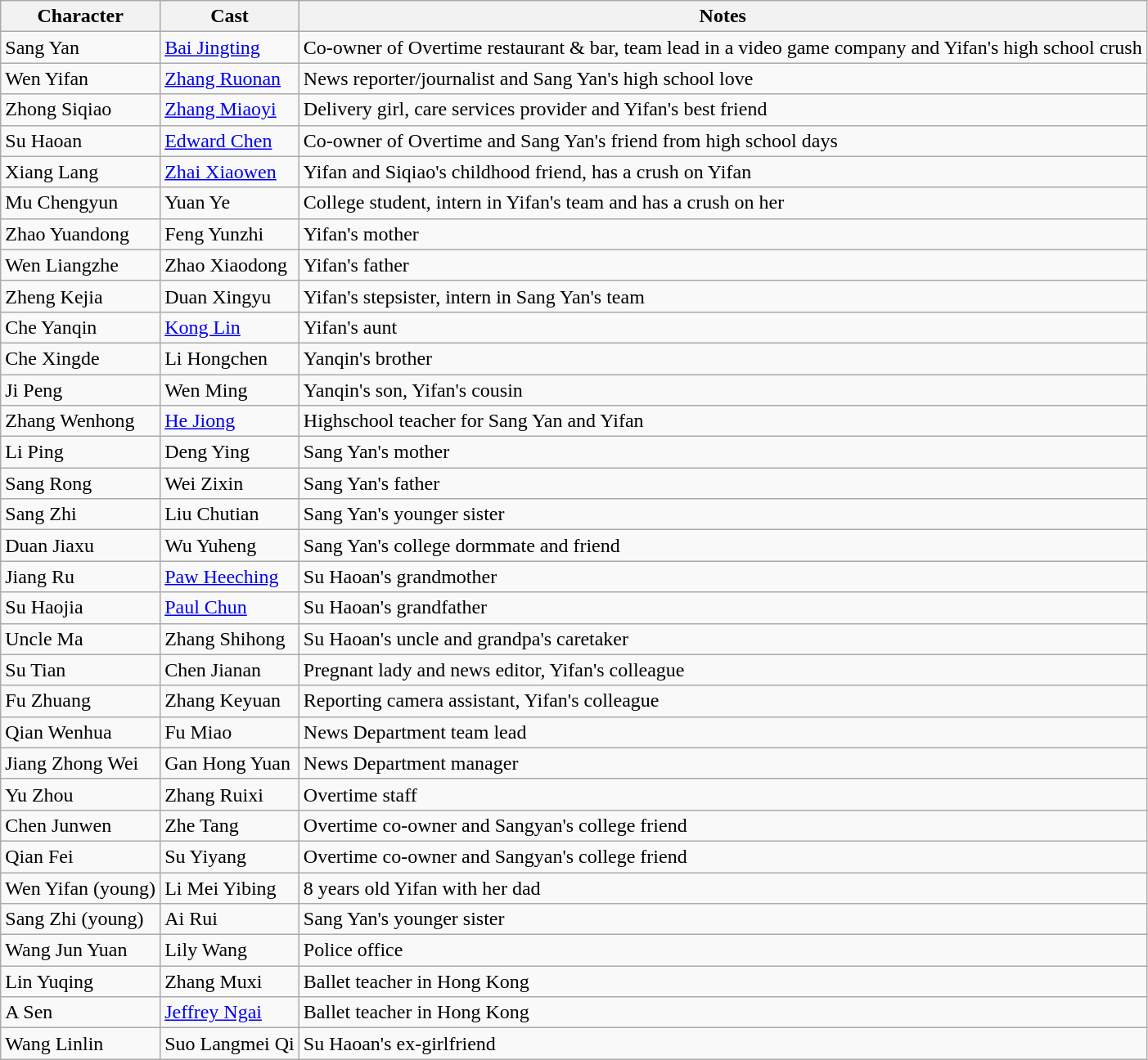<table class="wikitable">
<tr>
<th>Character</th>
<th>Cast</th>
<th>Notes</th>
</tr>
<tr>
<td>Sang Yan</td>
<td><a href='#'>Bai Jingting</a></td>
<td>Co-owner of Overtime restaurant & bar, team lead in a video game company and Yifan's high school crush</td>
</tr>
<tr>
<td>Wen Yifan</td>
<td><a href='#'>Zhang Ruonan</a></td>
<td>News reporter/journalist and Sang Yan's high school love</td>
</tr>
<tr>
<td>Zhong Siqiao</td>
<td><a href='#'>Zhang Miaoyi</a></td>
<td>Delivery girl, care services provider and Yifan's best friend</td>
</tr>
<tr>
<td>Su Haoan</td>
<td><a href='#'>Edward Chen</a></td>
<td>Co-owner of Overtime and Sang Yan's friend from high school days</td>
</tr>
<tr>
<td>Xiang Lang</td>
<td><a href='#'>Zhai Xiaowen</a></td>
<td>Yifan and Siqiao's childhood friend, has a crush on Yifan</td>
</tr>
<tr>
<td>Mu Chengyun</td>
<td>Yuan Ye</td>
<td>College student, intern in Yifan's team and has a crush on her</td>
</tr>
<tr>
<td>Zhao Yuandong</td>
<td>Feng Yunzhi</td>
<td>Yifan's mother</td>
</tr>
<tr>
<td>Wen Liangzhe</td>
<td>Zhao Xiaodong</td>
<td>Yifan's father</td>
</tr>
<tr>
<td>Zheng Kejia</td>
<td>Duan Xingyu</td>
<td>Yifan's stepsister, intern in Sang Yan's team</td>
</tr>
<tr>
<td>Che Yanqin</td>
<td><a href='#'>Kong Lin</a></td>
<td>Yifan's aunt</td>
</tr>
<tr>
<td>Che Xingde</td>
<td>Li Hongchen</td>
<td>Yanqin's brother</td>
</tr>
<tr>
<td>Ji Peng</td>
<td>Wen Ming</td>
<td>Yanqin's son, Yifan's cousin</td>
</tr>
<tr>
<td>Zhang Wenhong</td>
<td><a href='#'>He Jiong</a></td>
<td>Highschool teacher for Sang Yan and Yifan</td>
</tr>
<tr>
<td>Li Ping</td>
<td>Deng Ying</td>
<td>Sang Yan's mother</td>
</tr>
<tr>
<td>Sang Rong</td>
<td>Wei Zixin</td>
<td>Sang Yan's father</td>
</tr>
<tr>
<td>Sang Zhi</td>
<td>Liu Chutian</td>
<td>Sang Yan's younger sister</td>
</tr>
<tr>
<td>Duan Jiaxu</td>
<td>Wu Yuheng</td>
<td>Sang Yan's college dormmate and friend</td>
</tr>
<tr>
<td>Jiang Ru</td>
<td><a href='#'>Paw Heeching</a></td>
<td>Su Haoan's grandmother</td>
</tr>
<tr>
<td>Su Haojia</td>
<td><a href='#'>Paul Chun</a></td>
<td>Su Haoan's grandfather</td>
</tr>
<tr>
<td>Uncle Ma</td>
<td>Zhang Shihong</td>
<td>Su Haoan's uncle and grandpa's caretaker</td>
</tr>
<tr>
<td>Su Tian</td>
<td>Chen Jianan</td>
<td>Pregnant lady and news editor, Yifan's colleague</td>
</tr>
<tr>
<td>Fu Zhuang</td>
<td>Zhang Keyuan</td>
<td>Reporting camera assistant, Yifan's colleague</td>
</tr>
<tr>
<td>Qian Wenhua</td>
<td>Fu Miao</td>
<td>News Department team lead</td>
</tr>
<tr>
<td>Jiang Zhong Wei</td>
<td>Gan Hong Yuan</td>
<td>News Department manager</td>
</tr>
<tr>
<td>Yu Zhou</td>
<td>Zhang Ruixi</td>
<td>Overtime staff</td>
</tr>
<tr>
<td>Chen Junwen</td>
<td>Zhe Tang</td>
<td>Overtime co-owner and Sangyan's college friend</td>
</tr>
<tr>
<td>Qian Fei</td>
<td>Su Yiyang</td>
<td>Overtime co-owner and Sangyan's college friend</td>
</tr>
<tr>
<td>Wen Yifan (young)</td>
<td>Li Mei Yibing</td>
<td>8 years old Yifan with her dad</td>
</tr>
<tr>
<td>Sang Zhi (young)</td>
<td>Ai Rui</td>
<td>Sang Yan's younger sister</td>
</tr>
<tr>
<td>Wang Jun Yuan</td>
<td>Lily Wang</td>
<td>Police office</td>
</tr>
<tr>
<td>Lin Yuqing</td>
<td>Zhang Muxi</td>
<td>Ballet teacher in Hong Kong</td>
</tr>
<tr>
<td>A Sen</td>
<td><a href='#'>Jeffrey Ngai</a></td>
<td>Ballet teacher in Hong Kong</td>
</tr>
<tr>
<td>Wang Linlin</td>
<td>Suo Langmei Qi</td>
<td>Su Haoan's ex-girlfriend</td>
</tr>
</table>
